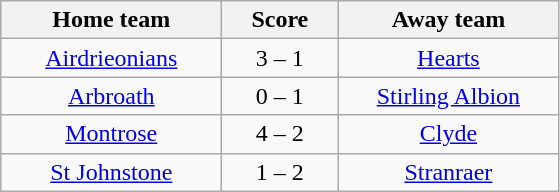<table class="wikitable" style="text-align: center">
<tr>
<th width=140>Home team</th>
<th width=70>Score</th>
<th width=140>Away team</th>
</tr>
<tr>
<td><a href='#'>Airdrieonians</a></td>
<td>3 – 1</td>
<td><a href='#'>Hearts</a></td>
</tr>
<tr>
<td><a href='#'>Arbroath</a></td>
<td>0 – 1</td>
<td><a href='#'>Stirling Albion</a></td>
</tr>
<tr>
<td><a href='#'>Montrose</a></td>
<td>4 – 2</td>
<td><a href='#'>Clyde</a></td>
</tr>
<tr>
<td><a href='#'>St Johnstone</a></td>
<td>1 – 2</td>
<td><a href='#'>Stranraer</a></td>
</tr>
</table>
